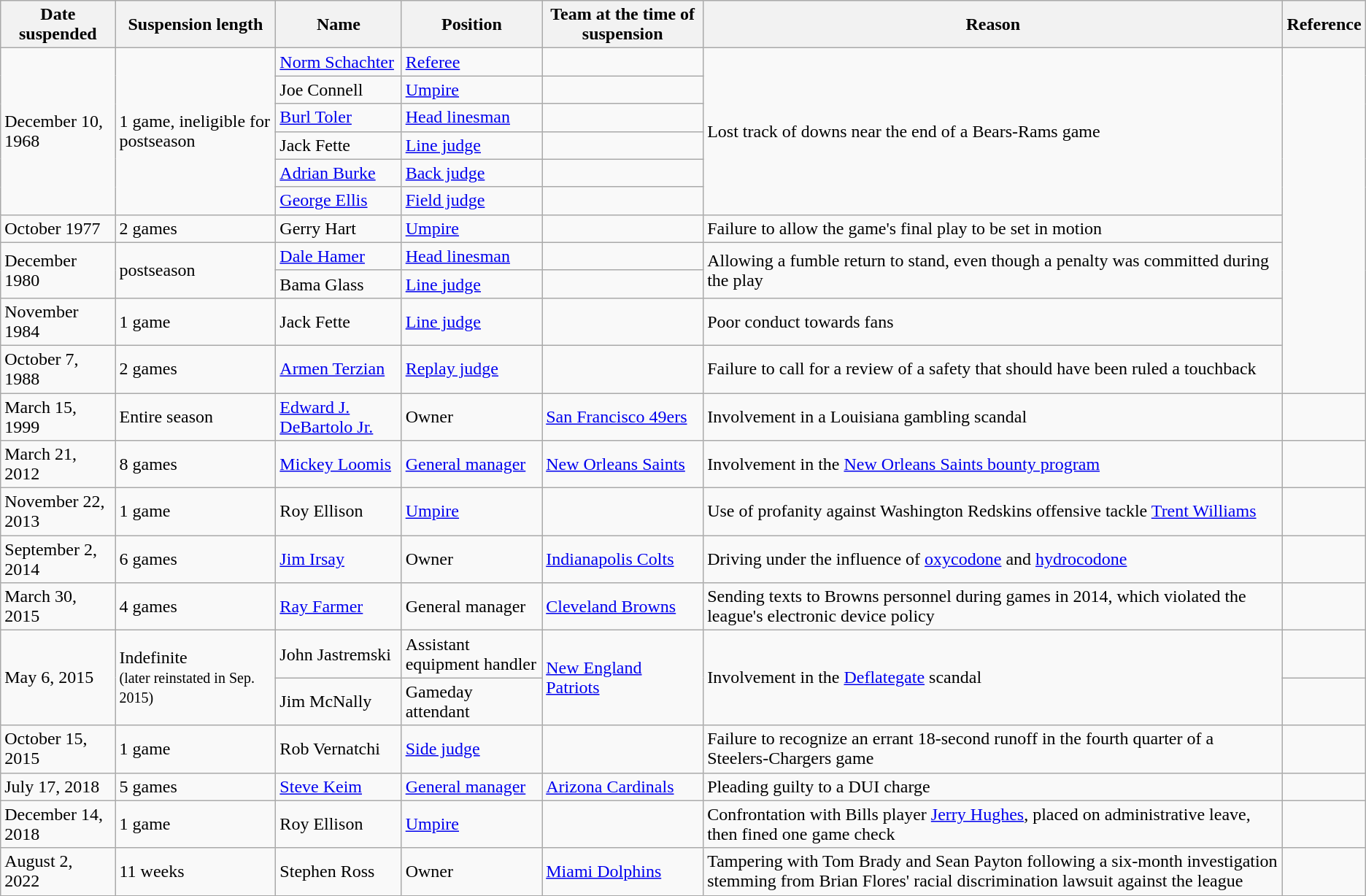<table class="wikitable sortable" width="auto">
<tr>
<th>Date suspended</th>
<th>Suspension length</th>
<th>Name</th>
<th>Position</th>
<th>Team at the time of suspension</th>
<th>Reason</th>
<th>Reference</th>
</tr>
<tr>
<td rowspan="6">December 10, 1968</td>
<td rowspan="6">1 game, ineligible for  postseason</td>
<td><a href='#'>Norm Schachter</a></td>
<td><a href='#'>Referee</a></td>
<td></td>
<td rowspan="6">Lost track of downs near the end of a Bears-Rams game</td>
<td rowspan="11"></td>
</tr>
<tr>
<td>Joe Connell</td>
<td><a href='#'>Umpire</a></td>
<td></td>
</tr>
<tr>
<td><a href='#'>Burl Toler</a></td>
<td><a href='#'>Head linesman</a></td>
<td></td>
</tr>
<tr>
<td>Jack Fette</td>
<td><a href='#'>Line judge</a></td>
<td></td>
</tr>
<tr>
<td><a href='#'>Adrian Burke</a></td>
<td><a href='#'>Back judge</a></td>
<td></td>
</tr>
<tr>
<td><a href='#'>George Ellis</a></td>
<td><a href='#'>Field judge</a></td>
<td></td>
</tr>
<tr>
<td>October 1977</td>
<td>2 games</td>
<td>Gerry Hart</td>
<td><a href='#'>Umpire</a></td>
<td></td>
<td>Failure to allow the game's final play to be set in motion</td>
</tr>
<tr>
<td rowspan="2">December 1980</td>
<td rowspan="2"> postseason</td>
<td><a href='#'>Dale Hamer</a></td>
<td><a href='#'>Head linesman</a></td>
<td></td>
<td rowspan="2">Allowing a fumble return to stand, even though a penalty was committed during the play</td>
</tr>
<tr>
<td>Bama Glass</td>
<td><a href='#'>Line judge</a></td>
<td></td>
</tr>
<tr>
<td>November 1984</td>
<td>1 game</td>
<td>Jack Fette</td>
<td><a href='#'>Line judge</a></td>
<td></td>
<td>Poor conduct towards fans</td>
</tr>
<tr>
<td>October 7, 1988</td>
<td>2 games</td>
<td><a href='#'>Armen Terzian</a></td>
<td><a href='#'>Replay judge</a></td>
<td></td>
<td>Failure to call for a review of a safety that should have been ruled a touchback</td>
</tr>
<tr>
<td>March 15, 1999</td>
<td>Entire  season</td>
<td><a href='#'>Edward J. DeBartolo Jr.</a></td>
<td>Owner</td>
<td><a href='#'>San Francisco 49ers</a></td>
<td>Involvement in a Louisiana gambling scandal</td>
<td></td>
</tr>
<tr>
<td>March 21, 2012</td>
<td>8 games</td>
<td><a href='#'>Mickey Loomis</a></td>
<td><a href='#'>General manager</a></td>
<td><a href='#'>New Orleans Saints</a></td>
<td>Involvement in the <a href='#'>New Orleans Saints bounty program</a></td>
<td></td>
</tr>
<tr>
<td>November 22, 2013</td>
<td>1 game</td>
<td>Roy Ellison</td>
<td><a href='#'>Umpire</a></td>
<td></td>
<td>Use of profanity against Washington Redskins offensive tackle <a href='#'>Trent Williams</a></td>
<td></td>
</tr>
<tr>
<td>September 2, 2014</td>
<td>6 games</td>
<td><a href='#'>Jim Irsay</a></td>
<td>Owner</td>
<td><a href='#'>Indianapolis Colts</a></td>
<td>Driving under the influence of <a href='#'>oxycodone</a> and <a href='#'>hydrocodone</a></td>
<td></td>
</tr>
<tr>
<td>March 30, 2015</td>
<td>4 games</td>
<td><a href='#'>Ray Farmer</a></td>
<td>General manager</td>
<td><a href='#'>Cleveland Browns</a></td>
<td>Sending texts to Browns personnel during games in 2014, which violated the league's electronic device policy</td>
<td></td>
</tr>
<tr>
<td rowspan="2">May 6, 2015</td>
<td rowspan="2">Indefinite<br><small>(later reinstated in Sep. 2015)</small></td>
<td>John Jastremski</td>
<td>Assistant equipment handler</td>
<td rowspan="2"><a href='#'>New England Patriots</a></td>
<td rowspan="2">Involvement in the <a href='#'>Deflategate</a> scandal</td>
<td></td>
</tr>
<tr>
<td>Jim McNally</td>
<td>Gameday attendant</td>
<td></td>
</tr>
<tr>
<td>October 15, 2015</td>
<td>1 game</td>
<td>Rob Vernatchi</td>
<td><a href='#'>Side judge</a></td>
<td></td>
<td>Failure to recognize an errant 18-second runoff in the fourth quarter of a Steelers-Chargers game</td>
<td></td>
</tr>
<tr>
<td>July 17, 2018</td>
<td>5 games</td>
<td><a href='#'>Steve Keim</a></td>
<td><a href='#'>General manager</a></td>
<td><a href='#'>Arizona Cardinals</a></td>
<td>Pleading guilty to a DUI charge</td>
<td></td>
</tr>
<tr>
<td>December 14, 2018</td>
<td>1 game</td>
<td>Roy Ellison</td>
<td><a href='#'>Umpire</a></td>
<td></td>
<td>Confrontation with Bills player <a href='#'>Jerry Hughes</a>, placed on administrative leave, then fined one game check</td>
<td></td>
</tr>
<tr>
<td>August 2, 2022</td>
<td>11 weeks</td>
<td>Stephen Ross</td>
<td>Owner</td>
<td><a href='#'>Miami Dolphins</a></td>
<td>Tampering with Tom Brady and Sean Payton following a six-month investigation stemming from Brian Flores' racial discrimination lawsuit against the league</td>
<td></td>
</tr>
</table>
